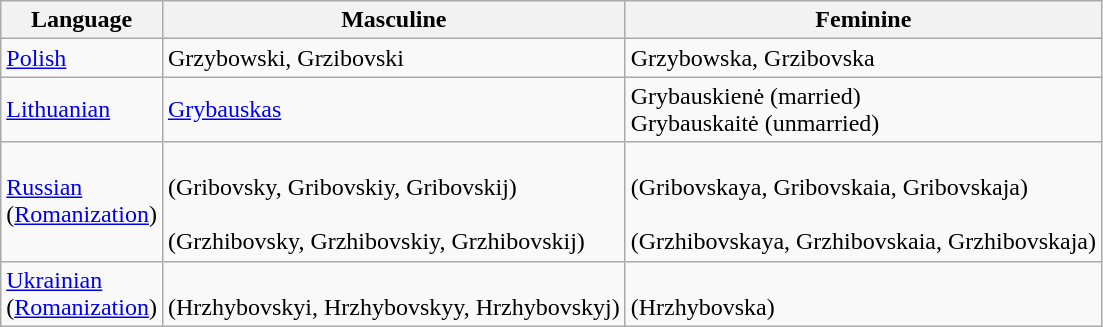<table class="wikitable">
<tr>
<th>Language</th>
<th>Masculine</th>
<th>Feminine</th>
</tr>
<tr>
<td><a href='#'>Polish</a></td>
<td>Grzybowski, Grzibovski</td>
<td>Grzybowska, Grzibovska</td>
</tr>
<tr>
<td><a href='#'>Lithuanian</a></td>
<td><a href='#'>Grybauskas</a></td>
<td>Grybauskienė (married)<br> Grybauskaitė (unmarried)</td>
</tr>
<tr>
<td><a href='#'>Russian</a> <br>(<a href='#'>Romanization</a>)</td>
<td><br> (Gribovsky, Gribovskiy, Gribovskij) <br> <br>(Grzhibovsky, Grzhibovskiy, Grzhibovskij)</td>
<td> <br> (Gribovskaya, Gribovskaia, Gribovskaja) <br> <br>(Grzhibovskaya, Grzhibovskaia, Grzhibovskaja)</td>
</tr>
<tr>
<td><a href='#'>Ukrainian</a> <br>(<a href='#'>Romanization</a>)</td>
<td><br> (Hrzhybovskyi, Hrzhybovskyy, Hrzhybovskyj)</td>
<td><br> (Hrzhybovska)</td>
</tr>
</table>
